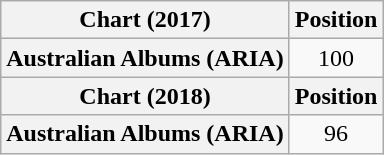<table class="wikitable plainrowheaders" style="text-align:center">
<tr>
<th scope="col">Chart (2017)</th>
<th scope="col">Position</th>
</tr>
<tr>
<th scope="row">Australian Albums (ARIA)</th>
<td>100</td>
</tr>
<tr>
<th>Chart (2018)</th>
<th>Position</th>
</tr>
<tr>
<th scope="row">Australian Albums (ARIA)</th>
<td>96</td>
</tr>
</table>
